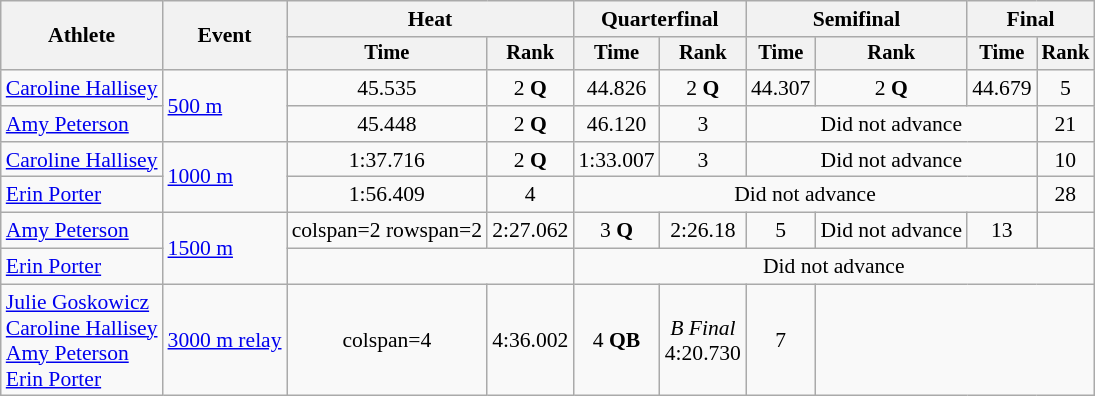<table class=wikitable style=font-size:90%;text-align:center>
<tr>
<th rowspan=2>Athlete</th>
<th rowspan=2>Event</th>
<th colspan=2>Heat</th>
<th colspan=2>Quarterfinal</th>
<th colspan=2>Semifinal</th>
<th colspan=2>Final</th>
</tr>
<tr style=font-size:95%>
<th>Time</th>
<th>Rank</th>
<th>Time</th>
<th>Rank</th>
<th>Time</th>
<th>Rank</th>
<th>Time</th>
<th>Rank</th>
</tr>
<tr>
<td align=left><a href='#'>Caroline Hallisey</a></td>
<td align=left rowspan=2><a href='#'>500 m</a></td>
<td>45.535</td>
<td>2 <strong>Q</strong></td>
<td>44.826</td>
<td>2 <strong>Q</strong></td>
<td>44.307</td>
<td>2 <strong>Q</strong></td>
<td>44.679</td>
<td>5</td>
</tr>
<tr>
<td align=left><a href='#'>Amy Peterson</a></td>
<td>45.448</td>
<td>2 <strong>Q</strong></td>
<td>46.120</td>
<td>3</td>
<td colspan=3>Did not advance</td>
<td>21</td>
</tr>
<tr>
<td align=left><a href='#'>Caroline Hallisey</a></td>
<td align=left rowspan=2><a href='#'>1000 m</a></td>
<td>1:37.716</td>
<td>2 <strong>Q</strong></td>
<td>1:33.007</td>
<td>3</td>
<td colspan=3>Did not advance</td>
<td>10</td>
</tr>
<tr>
<td align=left><a href='#'>Erin Porter</a></td>
<td>1:56.409</td>
<td>4</td>
<td colspan=5>Did not advance</td>
<td>28</td>
</tr>
<tr>
<td align=left><a href='#'>Amy Peterson</a></td>
<td align=left rowspan=2><a href='#'>1500 m</a></td>
<td>colspan=2 rowspan=2 </td>
<td>2:27.062</td>
<td>3 <strong>Q</strong></td>
<td>2:26.18</td>
<td>5</td>
<td>Did not advance</td>
<td>13</td>
</tr>
<tr>
<td align=left><a href='#'>Erin Porter</a></td>
<td colspan=2></td>
<td colspan=6>Did not advance</td>
</tr>
<tr>
<td align=left><a href='#'>Julie Goskowicz</a><br><a href='#'>Caroline Hallisey</a><br><a href='#'>Amy Peterson</a><br><a href='#'>Erin Porter</a></td>
<td align=left><a href='#'>3000 m relay</a></td>
<td>colspan=4 </td>
<td>4:36.002</td>
<td>4 <strong>QB</strong></td>
<td><em>B Final</em> <br> 4:20.730</td>
<td>7</td>
</tr>
</table>
